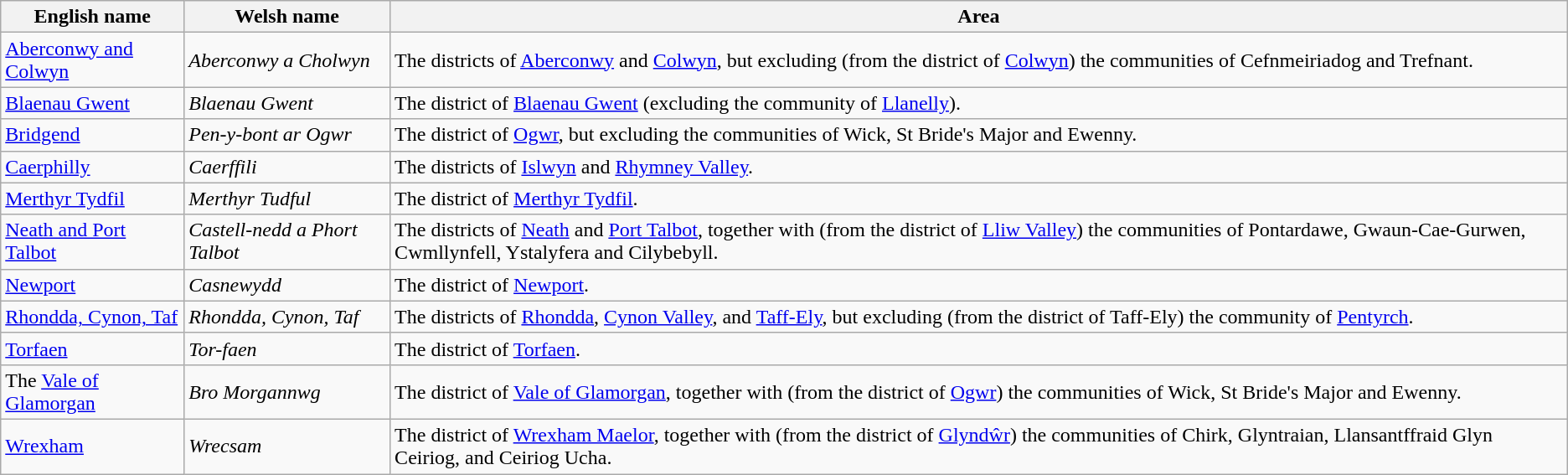<table class="wikitable">
<tr>
<th>English name</th>
<th>Welsh name</th>
<th>Area</th>
</tr>
<tr>
<td><a href='#'>Aberconwy and Colwyn</a></td>
<td><em>Aberconwy a Cholwyn</em></td>
<td>The districts of <a href='#'>Aberconwy</a> and <a href='#'>Colwyn</a>, but excluding (from the district of <a href='#'>Colwyn</a>) the communities of Cefnmeiriadog and Trefnant.</td>
</tr>
<tr>
<td><a href='#'>Blaenau Gwent</a></td>
<td><em>Blaenau Gwent</em></td>
<td>The district of <a href='#'>Blaenau Gwent</a> (excluding the community of <a href='#'>Llanelly</a>).</td>
</tr>
<tr>
<td><a href='#'>Bridgend</a></td>
<td><em>Pen-y-bont ar Ogwr</em></td>
<td>The district of <a href='#'>Ogwr</a>, but excluding the communities of Wick, St Bride's Major and Ewenny.</td>
</tr>
<tr>
<td><a href='#'>Caerphilly</a></td>
<td><em>Caerffili</em></td>
<td>The districts of <a href='#'>Islwyn</a> and <a href='#'>Rhymney Valley</a>.</td>
</tr>
<tr>
<td><a href='#'>Merthyr Tydfil</a></td>
<td><em>Merthyr Tudful</em></td>
<td>The district of <a href='#'>Merthyr Tydfil</a>.</td>
</tr>
<tr>
<td><a href='#'>Neath and Port Talbot</a></td>
<td><em>Castell-nedd a Phort Talbot</em></td>
<td>The districts of <a href='#'>Neath</a> and <a href='#'>Port Talbot</a>, together with (from the district of <a href='#'>Lliw Valley</a>) the communities of Pontardawe, Gwaun-Cae-Gurwen, Cwmllynfell, Ystalyfera and Cilybebyll.</td>
</tr>
<tr>
<td><a href='#'>Newport</a></td>
<td><em>Casnewydd</em></td>
<td>The district of <a href='#'>Newport</a>.</td>
</tr>
<tr>
<td><a href='#'>Rhondda, Cynon, Taf</a></td>
<td><em>Rhondda, Cynon, Taf</em></td>
<td>The districts of <a href='#'>Rhondda</a>, <a href='#'>Cynon Valley</a>, and <a href='#'>Taff-Ely</a>, but excluding (from the district of Taff-Ely) the community of <a href='#'>Pentyrch</a>.</td>
</tr>
<tr>
<td><a href='#'>Torfaen</a></td>
<td><em>Tor-faen</em></td>
<td>The district of <a href='#'>Torfaen</a>.</td>
</tr>
<tr>
<td>The <a href='#'>Vale of Glamorgan</a></td>
<td><em>Bro Morgannwg</em></td>
<td>The district of <a href='#'>Vale of Glamorgan</a>, together with (from the district of <a href='#'>Ogwr</a>) the communities of Wick, St Bride's Major and Ewenny.</td>
</tr>
<tr>
<td><a href='#'>Wrexham</a></td>
<td><em>Wrecsam</em></td>
<td>The district of <a href='#'>Wrexham Maelor</a>, together with (from the district of <a href='#'>Glyndŵr</a>) the communities of Chirk, Glyntraian, Llansantffraid Glyn Ceiriog, and Ceiriog Ucha.</td>
</tr>
</table>
